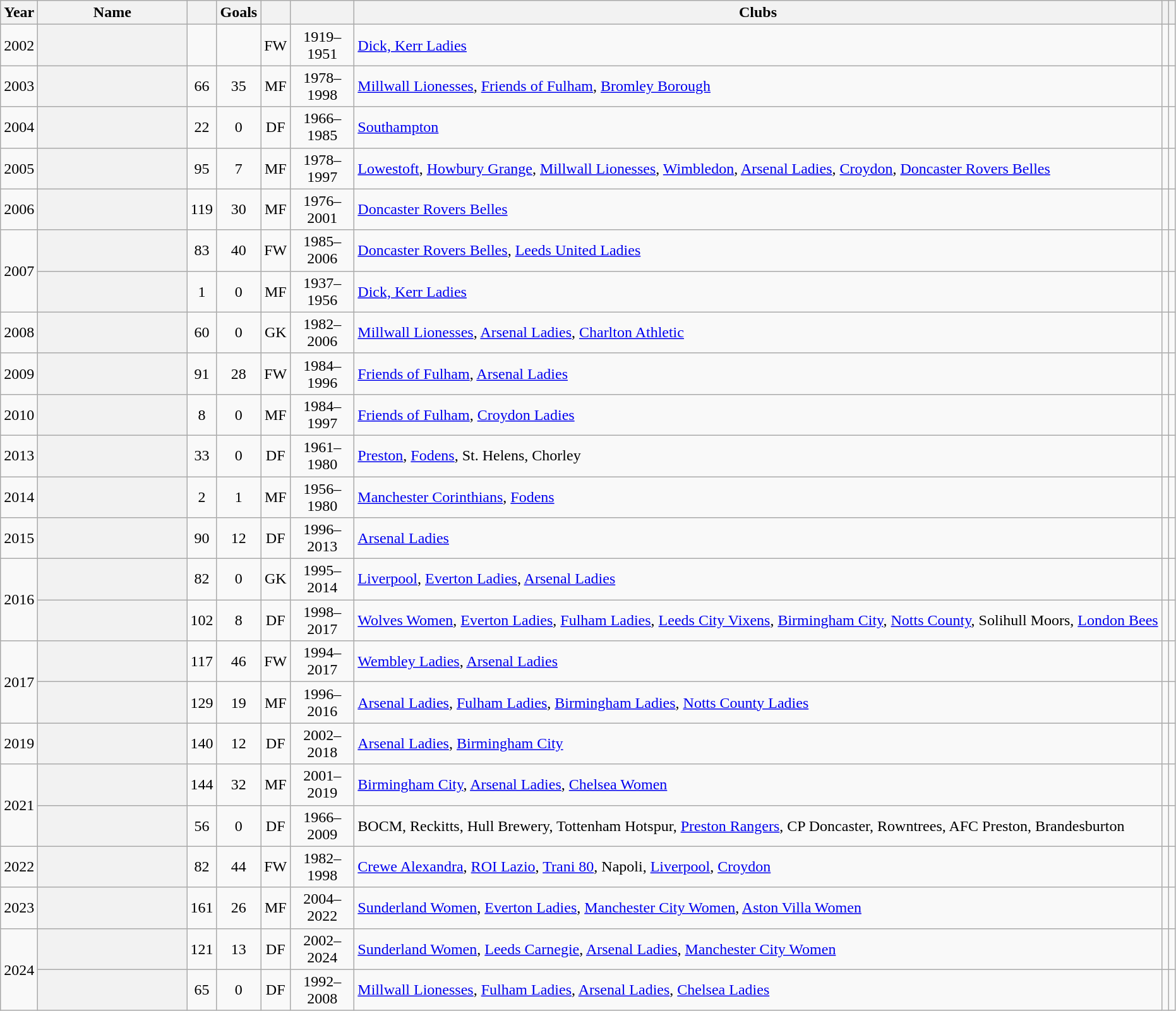<table class="wikitable sortable plainrowheaders" style="text-align: center">
<tr>
<th scope="col">Year</th>
<th scope="col" style="width: 150px;">Name</th>
<th scope="col"></th>
<th scope="col">Goals</th>
<th scope="col"></th>
<th scope="col" style="width: 60px;"></th>
<th scope="col" class="unsortable">Clubs</th>
<th scope="col" class="unsortable"></th>
<th scope="col" class="unsortable"></th>
</tr>
<tr>
<td>2002</td>
<th scope="row"> </th>
<td></td>
<td></td>
<td>FW</td>
<td>1919–1951</td>
<td style="text-align:left;"><a href='#'>Dick, Kerr Ladies</a></td>
<td></td>
<td></td>
</tr>
<tr>
<td>2003</td>
<th scope="row"> </th>
<td>66</td>
<td>35</td>
<td>MF</td>
<td>1978–1998</td>
<td style="text-align:left;"><a href='#'>Millwall Lionesses</a>, <a href='#'>Friends of Fulham</a>, <a href='#'>Bromley Borough</a></td>
<td></td>
<td></td>
</tr>
<tr>
<td>2004</td>
<th scope="row"> </th>
<td>22</td>
<td>0</td>
<td>DF</td>
<td>1966–1985</td>
<td style="text-align:left;"><a href='#'>Southampton</a></td>
<td></td>
<td></td>
</tr>
<tr>
<td>2005</td>
<th scope="row"> </th>
<td>95</td>
<td>7</td>
<td>MF</td>
<td>1978–1997</td>
<td style="text-align:left;"><a href='#'>Lowestoft</a>, <a href='#'>Howbury Grange</a>, <a href='#'>Millwall Lionesses</a>, <a href='#'>Wimbledon</a>, <a href='#'>Arsenal Ladies</a>, <a href='#'>Croydon</a>, <a href='#'>Doncaster Rovers Belles</a></td>
<td></td>
<td></td>
</tr>
<tr>
<td>2006</td>
<th scope="row"> </th>
<td>119</td>
<td>30</td>
<td>MF</td>
<td>1976–2001</td>
<td style="text-align:left;"><a href='#'>Doncaster Rovers Belles</a></td>
<td></td>
<td></td>
</tr>
<tr>
<td rowspan="2">2007</td>
<th scope="row"> </th>
<td>83</td>
<td>40</td>
<td>FW</td>
<td>1985–2006</td>
<td style="text-align:left;"><a href='#'>Doncaster Rovers Belles</a>, <a href='#'>Leeds United Ladies</a></td>
<td></td>
<td></td>
</tr>
<tr>
<th scope="row"> </th>
<td>1</td>
<td>0</td>
<td>MF</td>
<td>1937–1956</td>
<td style="text-align:left;"><a href='#'>Dick, Kerr Ladies</a></td>
<td></td>
<td></td>
</tr>
<tr>
<td>2008</td>
<th scope="row"> </th>
<td>60</td>
<td>0</td>
<td>GK</td>
<td>1982–2006</td>
<td style="text-align:left;"><a href='#'>Millwall Lionesses</a>, <a href='#'>Arsenal Ladies</a>, <a href='#'>Charlton Athletic</a></td>
<td></td>
<td></td>
</tr>
<tr>
<td>2009</td>
<th scope="row"> </th>
<td>91</td>
<td>28</td>
<td>FW</td>
<td>1984–1996</td>
<td style="text-align:left;"><a href='#'>Friends of Fulham</a>, <a href='#'>Arsenal Ladies</a></td>
<td></td>
<td></td>
</tr>
<tr>
<td>2010</td>
<th scope="row"> </th>
<td>8</td>
<td>0</td>
<td>MF</td>
<td>1984–1997</td>
<td style="text-align:left;"><a href='#'>Friends of Fulham</a>, <a href='#'>Croydon Ladies</a></td>
<td></td>
<td></td>
</tr>
<tr>
<td>2013</td>
<th scope="row"> </th>
<td>33</td>
<td>0</td>
<td>DF</td>
<td>1961–1980</td>
<td style="text-align:left;"><a href='#'>Preston</a>, <a href='#'>Fodens</a>, St. Helens, Chorley</td>
<td></td>
<td></td>
</tr>
<tr>
<td>2014</td>
<th scope="row"> </th>
<td>2</td>
<td>1</td>
<td>MF</td>
<td>1956–1980</td>
<td style="text-align:left;"><a href='#'>Manchester Corinthians</a>, <a href='#'>Fodens</a></td>
<td></td>
<td></td>
</tr>
<tr>
<td>2015</td>
<th scope="row"> </th>
<td>90</td>
<td>12</td>
<td>DF</td>
<td>1996–2013</td>
<td style="text-align:left;"><a href='#'>Arsenal Ladies</a></td>
<td></td>
<td></td>
</tr>
<tr>
<td rowspan="2">2016</td>
<th scope="row"> </th>
<td>82</td>
<td>0</td>
<td>GK</td>
<td>1995–2014</td>
<td style="text-align:left;"><a href='#'>Liverpool</a>, <a href='#'>Everton Ladies</a>, <a href='#'>Arsenal Ladies</a></td>
<td></td>
<td></td>
</tr>
<tr>
<th scope="row"> </th>
<td>102</td>
<td>8</td>
<td>DF</td>
<td>1998–2017</td>
<td style="text-align:left;"><a href='#'>Wolves Women</a>, <a href='#'>Everton Ladies</a>, <a href='#'>Fulham Ladies</a>, <a href='#'>Leeds City Vixens</a>, <a href='#'>Birmingham City</a>, <a href='#'>Notts County</a>, Solihull Moors, <a href='#'>London Bees</a></td>
<td></td>
<td></td>
</tr>
<tr>
<td rowspan="2">2017</td>
<th scope="row"> </th>
<td>117</td>
<td>46</td>
<td>FW</td>
<td>1994–2017</td>
<td style="text-align:left;"><a href='#'>Wembley Ladies</a>, <a href='#'>Arsenal Ladies</a></td>
<td></td>
<td></td>
</tr>
<tr>
<th scope="row"> </th>
<td>129</td>
<td>19</td>
<td>MF</td>
<td>1996–2016</td>
<td style="text-align:left;"><a href='#'>Arsenal Ladies</a>, <a href='#'>Fulham Ladies</a>, <a href='#'>Birmingham Ladies</a>, <a href='#'>Notts County Ladies</a></td>
<td></td>
<td></td>
</tr>
<tr>
<td>2019</td>
<th scope="row"> </th>
<td>140</td>
<td>12</td>
<td>DF</td>
<td>2002–2018</td>
<td style="text-align:left;"><a href='#'>Arsenal Ladies</a>, <a href='#'>Birmingham City</a></td>
<td></td>
<td></td>
</tr>
<tr>
<td rowspan="2">2021</td>
<th scope="row"> </th>
<td>144</td>
<td>32</td>
<td>MF</td>
<td>2001–2019</td>
<td style="text-align:left;"><a href='#'>Birmingham City</a>, <a href='#'>Arsenal Ladies</a>, <a href='#'>Chelsea Women</a></td>
<td></td>
<td></td>
</tr>
<tr>
<th scope="row"> </th>
<td>56</td>
<td>0</td>
<td>DF</td>
<td>1966–2009</td>
<td style="text-align:left;">BOCM, Reckitts, Hull Brewery, Tottenham Hotspur, <a href='#'>Preston Rangers</a>, CP Doncaster, Rowntrees, AFC Preston, Brandesburton</td>
<td></td>
<td></td>
</tr>
<tr>
<td>2022</td>
<th scope="row"> </th>
<td>82</td>
<td>44</td>
<td>FW</td>
<td>1982–1998</td>
<td style="text-align:left;"><a href='#'>Crewe Alexandra</a>, <a href='#'>ROI Lazio</a>, <a href='#'>Trani 80</a>, Napoli, <a href='#'>Liverpool</a>, <a href='#'>Croydon</a></td>
<td></td>
<td></td>
</tr>
<tr>
<td>2023</td>
<th scope="row"> </th>
<td>161</td>
<td>26</td>
<td>MF</td>
<td>2004–2022</td>
<td style="text-align:left;"><a href='#'>Sunderland Women</a>, <a href='#'>Everton Ladies</a>, <a href='#'>Manchester City Women</a>, <a href='#'>Aston Villa Women</a></td>
<td></td>
<td></td>
</tr>
<tr>
<td rowspan="2">2024</td>
<th scope="row"> </th>
<td>121</td>
<td>13</td>
<td>DF</td>
<td>2002–2024</td>
<td style="text-align:left;"><a href='#'>Sunderland Women</a>, <a href='#'>Leeds Carnegie</a>, <a href='#'>Arsenal Ladies</a>, <a href='#'>Manchester City Women</a></td>
<td></td>
<td></td>
</tr>
<tr>
<th scope="row"> </th>
<td>65</td>
<td>0</td>
<td>DF</td>
<td>1992–2008</td>
<td style="text-align:left;"><a href='#'>Millwall Lionesses</a>, <a href='#'>Fulham Ladies</a>, <a href='#'>Arsenal Ladies</a>, <a href='#'>Chelsea Ladies</a></td>
<td></td>
<td></td>
</tr>
</table>
